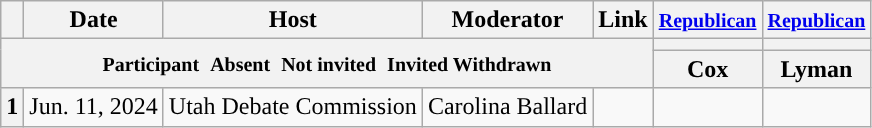<table class="wikitable" style="text-align:center;">
<tr>
<th scope="col"></th>
<th scope="col">Date</th>
<th scope="col">Host</th>
<th scope="col">Moderator</th>
<th scope="col">Link</th>
<th scope="col"><small><a href='#'>Republican</a></small></th>
<th scope="col"><small><a href='#'>Republican</a></small></th>
</tr>
<tr>
<th colspan="5" rowspan="2"> <small>Participant </small>  <small>Absent </small>  <small>Not invited </small>  <small>Invited  Withdrawn</small></th>
<th scope="col" style="background:"></th>
<th scope="col" style="background:"></th>
</tr>
<tr>
<th scope="col">Cox</th>
<th scope="col">Lyman</th>
</tr>
<tr>
<th>1</th>
<td style="white-space:nowrap;">Jun. 11, 2024</td>
<td style="white-space:nowrap;">Utah Debate Commission</td>
<td style="white-space:nowrap;">Carolina Ballard</td>
<td style="white-space:nowrap;"></td>
<td></td>
<td></td>
</tr>
</table>
